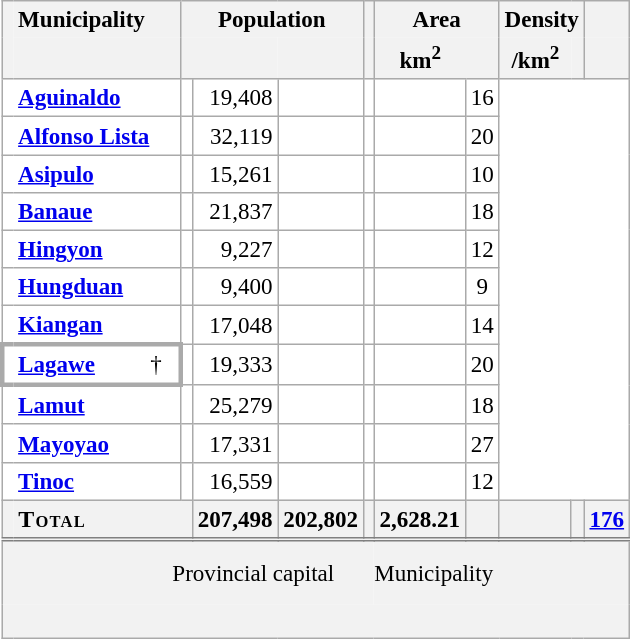<table class="wikitable sortable" style="table-layout:fixed;text-align:right;background-color:white;font-size:96%;border-collapse:collapse;margin:auto;">
<tr>
<th scope="col" style="border-width:thin 0 0 thin;" class="unsortable" rowspan="2"></th>
<th scope="col" style="border-width:thin 0 0 0;text-align:left;padding-right:1.5em;" class="unsortable" colspan="2">Municipality</th>
<th scope="col" style="border-bottom:0;text-align:center;" class="unsortable" colspan="3">Population</th>
<th scope="col" style="border-bottom:0;text-align:center;" class="unsortable"></th>
<th scope="col" style="border-bottom:0;text-align:center;" class="unsortable" colspan="2">Area</th>
<th scope="col" style="border-bottom:0;text-align:center;" class="unsortable" colspan="2">Density</th>
<th scope="col" style="border-bottom:0;text-align:center;" class="unsortable"></th>
</tr>
<tr>
<th style="border-width:0 thin thin 0;" colspan="2"></th>
<th style="border-width:0 0 thin thin;text-align:center;" colspan="2"></th>
<th style="border-width:0 thin thin 0;text-align:center;"></th>
<th style="border-top:0;"></th>
<th style="border-width:0 0 thin thin;text-align:center;">km<sup>2</sup></th>
<th style="border-width:0 thin thin 0;text-align:center;" class="unsortable"></th>
<th style="border-width:0 0 thin thin;text-align:center;">/km<sup>2</sup></th>
<th style="border-width:0 thin thin 0;text-align:center;" class="unsortable"></th>
<th style="border-top:0;"></th>
</tr>
<tr>
<th scope="row" style="border-right:0;background-color:initial;"></th>
<td style="text-align:left;font-weight:bold;border-left:0;" colspan="2"><a href='#'>Aguinaldo</a></td>
<td></td>
<td>19,408</td>
<td></td>
<td></td>
<td></td>
<td style="text-align:center;">16</td>
</tr>
<tr>
<th scope="row" style="border-right:0;background-color:initial;"></th>
<td style="text-align:left;font-weight:bold;border-left:0;" colspan="2"><a href='#'>Alfonso Lista</a></td>
<td></td>
<td>32,119</td>
<td></td>
<td></td>
<td></td>
<td style="text-align:center;">20</td>
</tr>
<tr>
<th scope="row" style="border-right:0;background-color:initial;"></th>
<td style="text-align:left;font-weight:bold;border-left:0;" colspan="2"><a href='#'>Asipulo</a></td>
<td></td>
<td>15,261</td>
<td></td>
<td></td>
<td></td>
<td style="text-align:center;">10</td>
</tr>
<tr>
<th scope="row" style="border-right:0;background-color:initial;"></th>
<td style="text-align:left;font-weight:bold;border-left:0;" colspan="2"><a href='#'>Banaue</a></td>
<td></td>
<td>21,837</td>
<td></td>
<td></td>
<td></td>
<td style="text-align:center;">18</td>
</tr>
<tr>
<th scope="row" style="border-right:0;background-color:initial;"></th>
<td style="text-align:left;font-weight:bold;border-left:0;" colspan="2"><a href='#'>Hingyon</a></td>
<td></td>
<td>9,227</td>
<td></td>
<td></td>
<td></td>
<td style="text-align:center;">12</td>
</tr>
<tr>
<th scope="row" style="border-right:0;background-color:initial;"></th>
<td style="text-align:left;font-weight:bold;border-left:0;" colspan="2"><a href='#'>Hungduan</a></td>
<td></td>
<td>9,400</td>
<td></td>
<td></td>
<td></td>
<td style="text-align:center;">9</td>
</tr>
<tr>
<th scope="row" style="border-right:0;background-color:initial;"></th>
<td style="text-align:left;font-weight:bold;border-left:0;" colspan="2"><a href='#'>Kiangan</a></td>
<td></td>
<td>17,048</td>
<td></td>
<td></td>
<td></td>
<td style="text-align:center;">14</td>
</tr>
<tr>
<th scope="row" style="border-width:medium 0 medium medium;background-color:initial;"></th>
<td style="text-align:left;font-weight:bold;border-width:medium 0 medium;"><a href='#'>Lagawe</a></td>
<td style="border-width:medium medium medium 0;padding-right:0.7em;">†</td>
<td></td>
<td>19,333</td>
<td></td>
<td></td>
<td></td>
<td style="text-align:center;">20</td>
</tr>
<tr>
<th scope="row" style="border-right:0;background-color:initial;"></th>
<td style="text-align:left;font-weight:bold;border-left:0;" colspan="2"><a href='#'>Lamut</a></td>
<td></td>
<td>25,279</td>
<td></td>
<td></td>
<td></td>
<td style="text-align:center;">18</td>
</tr>
<tr>
<th scope="row" style="border-right:0;background-color:initial;"></th>
<td style="text-align:left;font-weight:bold;border-left:0;" colspan="2"><a href='#'>Mayoyao</a></td>
<td></td>
<td>17,331</td>
<td></td>
<td></td>
<td></td>
<td style="text-align:center;">27</td>
</tr>
<tr>
<th scope="row" style="border-right:0;background-color:initial;"></th>
<td style="text-align:left;font-weight:bold;border-left:0;" colspan="2"><a href='#'>Tinoc</a></td>
<td></td>
<td>16,559</td>
<td></td>
<td></td>
<td></td>
<td style="text-align:center;">12</td>
</tr>
<tr class="sortbottom">
<th scope="row" style="border-right:0;"></th>
<th colspan="3" style="border-left:0;text-align:left;font-size:medium;font-variant:small-caps;letter-spacing:0.05em;">Total</th>
<th style="text-align:right;">207,498</th>
<th style="text-align:right;">202,802</th>
<th style="text-align:right;"></th>
<th style="text-align:right;">2,628.21</th>
<th style="text-align:right;"></th>
<th style="text-align:right;"></th>
<th style="text-align:right;"></th>
<th style="text-align:center;"><a href='#'>176</a></th>
</tr>
<tr class="sortbottom" style="background-color:#F2F2F2;line-height:1.3em;border-top:double grey;">
<td colspan="2" style="border-width:thin 0 0 thin;"></td>
<td colspan="5" style="border-width:thin 0 0 0;text-align:center;padding:0.7em 0;">Provincial capital</td>
<td colspan="6" style="border-width:thin 0 0 0;text-align:left;padding:0.7em 0;">Municipality</td>
</tr>
<tr class="sortbottom" style="background-color:#F2F2F2;line-height:1.3em;font-size:110%;">
<td colspan="13" style="border-top:0;text-align:left;padding:0 12em;"><br></td>
</tr>
</table>
